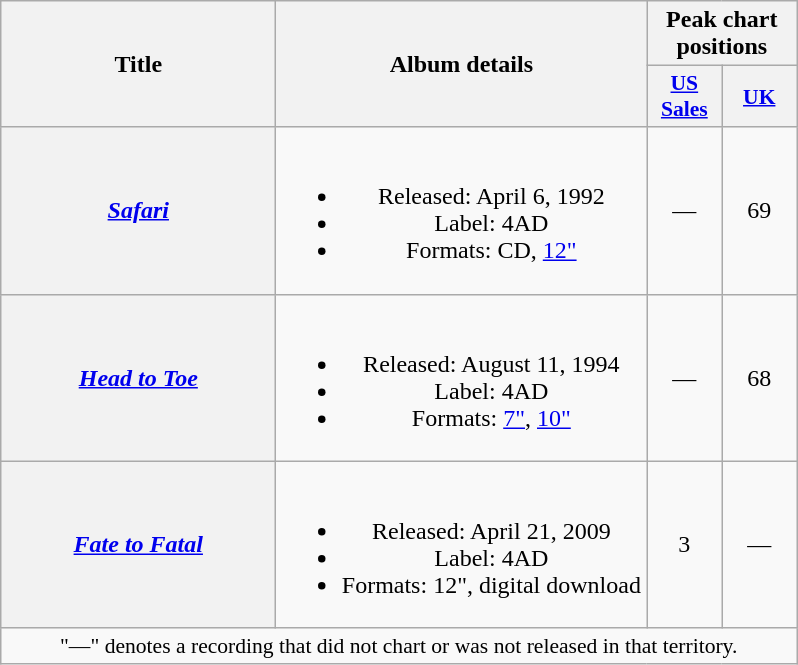<table class="wikitable plainrowheaders" style="text-align:center;">
<tr>
<th scope="col" rowspan="2" style="width:11em;">Title</th>
<th scope="col" rowspan="2" style="width:15em;">Album details</th>
<th scope="col" colspan="2">Peak chart positions</th>
</tr>
<tr>
<th scope="col" style="width:3em;font-size:90%;"><a href='#'>US<br>Sales</a><br></th>
<th scope="col" style="width:3em;font-size:90%;"><a href='#'>UK</a><br></th>
</tr>
<tr>
<th scope="row"><em><a href='#'>Safari</a></em></th>
<td><br><ul><li>Released: April 6, 1992</li><li>Label: 4AD</li><li>Formats: CD, <a href='#'>12"</a></li></ul></td>
<td>—</td>
<td>69</td>
</tr>
<tr>
<th scope="row"><em><a href='#'>Head to Toe</a></em></th>
<td><br><ul><li>Released: August 11, 1994</li><li>Label: 4AD</li><li>Formats: <a href='#'>7"</a>, <a href='#'>10"</a></li></ul></td>
<td>—</td>
<td>68</td>
</tr>
<tr>
<th scope="row"><em><a href='#'>Fate to Fatal</a></em></th>
<td><br><ul><li>Released: April 21, 2009</li><li>Label: 4AD</li><li>Formats: 12", digital download</li></ul></td>
<td>3</td>
<td>—</td>
</tr>
<tr>
<td colspan="4" style="font-size:90%">"—" denotes a recording that did not chart or was not released in that territory.</td>
</tr>
</table>
